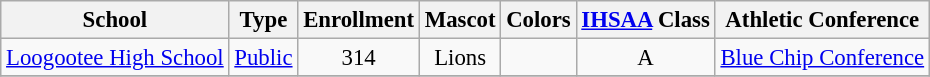<table class="wikitable" style="text-align:center;font-size: 95%">
<tr>
<th>School</th>
<th>Type</th>
<th>Enrollment</th>
<th>Mascot</th>
<th>Colors</th>
<th><a href='#'>IHSAA</a> Class</th>
<th>Athletic Conference</th>
</tr>
<tr>
<td><a href='#'>Loogootee High School</a></td>
<td><a href='#'>Public</a></td>
<td>314</td>
<td>Lions</td>
<td>  </td>
<td>A</td>
<td><a href='#'>Blue Chip Conference</a></td>
</tr>
<tr>
</tr>
</table>
